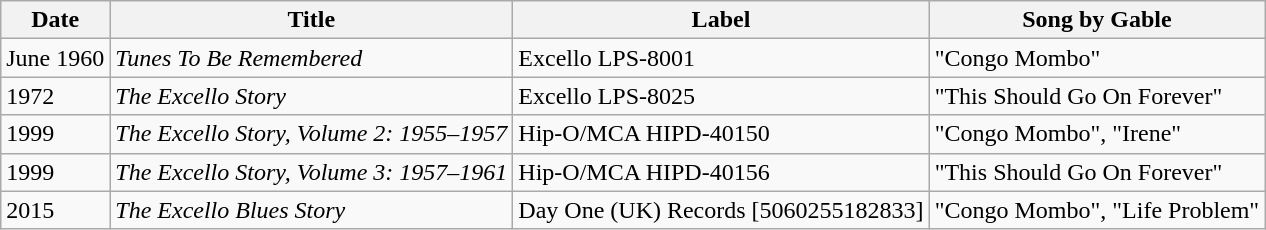<table class="wikitable">
<tr>
<th>Date</th>
<th>Title</th>
<th>Label</th>
<th>Song by Gable</th>
</tr>
<tr>
<td>June 1960</td>
<td><em>Tunes To Be Remembered</em></td>
<td>Excello LPS-8001</td>
<td>"Congo Mombo"</td>
</tr>
<tr>
<td>1972</td>
<td><em>The Excello Story</em></td>
<td>Excello LPS-8025</td>
<td>"This Should Go On Forever"</td>
</tr>
<tr>
<td>1999</td>
<td><em>The Excello Story, Volume 2: 1955–1957</em></td>
<td>Hip-O/MCA HIPD-40150</td>
<td>"Congo Mombo", "Irene"</td>
</tr>
<tr>
<td>1999</td>
<td><em>The Excello Story, Volume 3: 1957–1961</em></td>
<td>Hip-O/MCA HIPD-40156</td>
<td>"This Should Go On Forever"</td>
</tr>
<tr>
<td>2015</td>
<td><em>The Excello Blues Story</em></td>
<td>Day One (UK) Records [5060255182833]</td>
<td>"Congo Mombo", "Life Problem"</td>
</tr>
</table>
